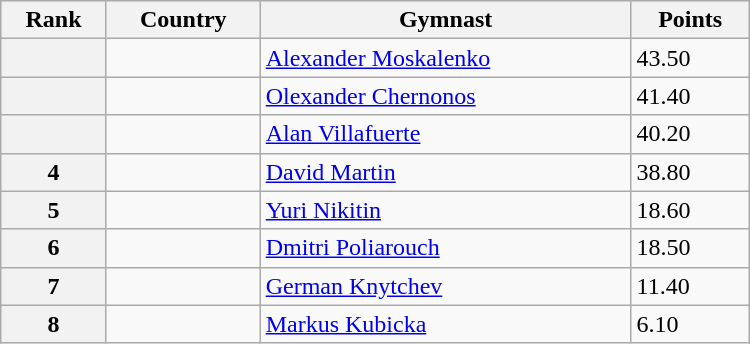<table class="wikitable" width=500>
<tr bgcolor="#efefef">
<th>Rank</th>
<th>Country</th>
<th>Gymnast</th>
<th>Points</th>
</tr>
<tr>
<th></th>
<td></td>
<td><a href='#'>Alexander Moskalenko</a></td>
<td>43.50</td>
</tr>
<tr>
<th></th>
<td></td>
<td><a href='#'>Olexander Chernonos</a></td>
<td>41.40</td>
</tr>
<tr>
<th></th>
<td></td>
<td><a href='#'>Alan Villafuerte</a></td>
<td>40.20</td>
</tr>
<tr>
<th>4</th>
<td></td>
<td><a href='#'>David Martin</a></td>
<td>38.80</td>
</tr>
<tr>
<th>5</th>
<td></td>
<td><a href='#'>Yuri Nikitin</a></td>
<td>18.60</td>
</tr>
<tr>
<th>6</th>
<td></td>
<td><a href='#'>Dmitri Poliarouch</a></td>
<td>18.50</td>
</tr>
<tr>
<th>7</th>
<td></td>
<td><a href='#'>German Knytchev</a></td>
<td>11.40</td>
</tr>
<tr>
<th>8</th>
<td></td>
<td><a href='#'>Markus Kubicka</a></td>
<td>6.10</td>
</tr>
</table>
